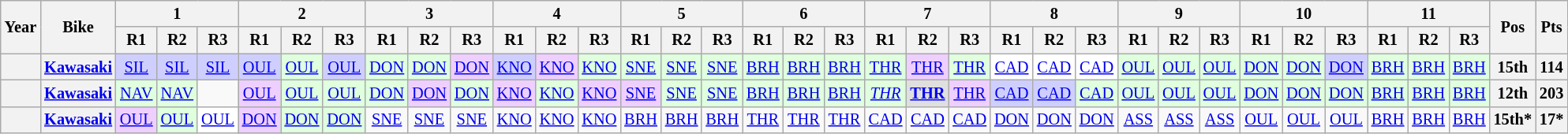<table class="wikitable" style="text-align:center; font-size:85%;">
<tr>
<th rowspan="2">Year</th>
<th rowspan="2">Bike</th>
<th colspan="3">1</th>
<th colspan="3">2</th>
<th colspan="3">3</th>
<th colspan="3">4</th>
<th colspan="3">5</th>
<th colspan="3">6</th>
<th colspan="3">7</th>
<th colspan="3">8</th>
<th colspan="3">9</th>
<th colspan="3">10</th>
<th colspan="3">11</th>
<th rowspan="2">Pos</th>
<th rowspan="2">Pts</th>
</tr>
<tr>
<th>R1</th>
<th>R2</th>
<th>R3</th>
<th>R1</th>
<th>R2</th>
<th>R3</th>
<th>R1</th>
<th>R2</th>
<th>R3</th>
<th>R1</th>
<th>R2</th>
<th>R3</th>
<th>R1</th>
<th>R2</th>
<th>R3</th>
<th>R1</th>
<th>R2</th>
<th>R3</th>
<th>R1</th>
<th>R2</th>
<th>R3</th>
<th>R1</th>
<th>R2</th>
<th>R3</th>
<th>R1</th>
<th>R2</th>
<th>R3</th>
<th>R1</th>
<th>R2</th>
<th>R3</th>
<th>R1</th>
<th>R2</th>
<th>R3</th>
</tr>
<tr>
<th></th>
<th><a href='#'>Kawasaki</a></th>
<td style="background:#CFCFFF;"><a href='#'>SIL</a><br></td>
<td style="background:#CFCFFF;"><a href='#'>SIL</a><br></td>
<td style="background:#CFCFFF;"><a href='#'>SIL</a><br></td>
<td style="background:#CFCFFF;"><a href='#'>OUL</a><br></td>
<td style="background:#DFFFDF;"><a href='#'>OUL</a><br></td>
<td style="background:#CFCFFF;"><a href='#'>OUL</a><br></td>
<td style="background:#DFFFDF;"><a href='#'>DON</a><br></td>
<td style="background:#DFFFDF;"><a href='#'>DON</a><br></td>
<td style="background:#EFCFFF;"><a href='#'>DON</a><br></td>
<td style="background:#CFCFFF;"><a href='#'>KNO</a><br></td>
<td style="background:#EFCFFF;"><a href='#'>KNO</a><br></td>
<td style="background:#DFFFDF;"><a href='#'>KNO</a><br></td>
<td style="background:#DFFFDF;"><a href='#'>SNE</a><br></td>
<td style="background:#DFFFDF;"><a href='#'>SNE</a><br></td>
<td style="background:#DFFFDF;"><a href='#'>SNE</a><br></td>
<td style="background:#DFFFDF;"><a href='#'>BRH</a><br></td>
<td style="background:#DFFFDF;"><a href='#'>BRH</a><br></td>
<td style="background:#DFFFDF;"><a href='#'>BRH</a><br></td>
<td style="background:#DFFFDF;"><a href='#'>THR</a><br></td>
<td style="background:#EFCFFF;"><a href='#'>THR</a><br></td>
<td style="background:#DFFFDF;"><a href='#'>THR</a><br></td>
<td style="background:#FFFFFF;"><a href='#'>CAD</a><br></td>
<td style="background:#FFFFFF;"><a href='#'>CAD</a><br></td>
<td style="background:#FFFFFF;"><a href='#'>CAD</a><br></td>
<td style="background:#DFFFDF;"><a href='#'>OUL</a><br></td>
<td style="background:#DFFFDF;"><a href='#'>OUL</a><br></td>
<td style="background:#DFFFDF;"><a href='#'>OUL</a><br></td>
<td style="background:#DFFFDF;"><a href='#'>DON</a><br></td>
<td style="background:#DFFFDF;"><a href='#'>DON</a><br></td>
<td style="background:#CFCFFF;"><a href='#'>DON</a><br></td>
<td style="background:#DFFFDF;"><a href='#'>BRH</a><br></td>
<td style="background:#DFFFDF;"><a href='#'>BRH</a><br></td>
<td style="background:#DFFFDF;"><a href='#'>BRH</a><br></td>
<th>15th</th>
<th>114</th>
</tr>
<tr>
<th></th>
<th><a href='#'>Kawasaki</a></th>
<td style="background:#DFFFDF;"><a href='#'>NAV</a><br></td>
<td style="background:#DFFFDF;"><a href='#'>NAV</a><br></td>
<td></td>
<td style="background:#EFCFFF;"><a href='#'>OUL</a><br></td>
<td style="background:#DFFFDF;"><a href='#'>OUL</a><br></td>
<td style="background:#DFFFDF;"><a href='#'>OUL</a><br></td>
<td style="background:#DFFFDF;"><a href='#'>DON</a><br></td>
<td style="background:#EFCFFF;"><a href='#'>DON</a><br></td>
<td style="background:#DFFFDF;"><a href='#'>DON</a><br></td>
<td style="background:#EFCFFF;"><a href='#'>KNO</a><br></td>
<td style="background:#DFFFDF;"><a href='#'>KNO</a><br></td>
<td style="background:#EFCFFF;"><a href='#'>KNO</a><br></td>
<td style="background:#EFCFFF;"><a href='#'>SNE</a><br></td>
<td style="background:#DFFFDF;"><a href='#'>SNE</a><br></td>
<td style="background:#DFFFDF;"><a href='#'>SNE</a><br></td>
<td style="background:#DFFFDF;"><a href='#'>BRH</a><br></td>
<td style="background:#DFFFDF;"><a href='#'>BRH</a><br></td>
<td style="background:#DFFFDF;"><a href='#'>BRH</a><br></td>
<td style="background:#DFFFDF;"><em><a href='#'>THR</a></em><br></td>
<td style="background:#DFDFDF;"><strong><a href='#'>THR</a></strong><br></td>
<td style="background:#EFCFFF;"><a href='#'>THR</a><br></td>
<td style="background:#CFCFFF;"><a href='#'>CAD</a><br></td>
<td style="background:#CFCFFF;"><a href='#'>CAD</a><br></td>
<td style="background:#DFFFDF;"><a href='#'>CAD</a><br></td>
<td style="background:#DFFFDF;"><a href='#'>OUL</a><br></td>
<td style="background:#DFFFDF;"><a href='#'>OUL</a><br></td>
<td style="background:#DFFFDF;"><a href='#'>OUL</a><br></td>
<td style="background:#DFFFDF;"><a href='#'>DON</a><br></td>
<td style="background:#DFFFDF;"><a href='#'>DON</a><br></td>
<td style="background:#DFFFDF;"><a href='#'>DON</a><br></td>
<td style="background:#DFFFDF;"><a href='#'>BRH</a><br></td>
<td style="background:#DFFFDF;"><a href='#'>BRH</a><br></td>
<td style="background:#DFFFDF;"><a href='#'>BRH</a><br></td>
<th>12th</th>
<th>203</th>
</tr>
<tr>
<th></th>
<th><a href='#'>Kawasaki</a></th>
<td style="background:#EFCFFF;"><a href='#'>OUL</a><br></td>
<td style="background:#DFFFDF;"><a href='#'>OUL</a><br></td>
<td style="background:#FFFFFF;"><a href='#'>OUL</a><br></td>
<td style="background:#EFCFFF;"><a href='#'>DON</a><br></td>
<td style="background:#DFFFDF;"><a href='#'>DON</a><br></td>
<td style="background:#DFFFDF;"><a href='#'>DON</a><br></td>
<td style="background:#;"><a href='#'>SNE</a><br></td>
<td style="background:#;"><a href='#'>SNE</a><br></td>
<td style="background:#;"><a href='#'>SNE</a><br></td>
<td style="background:#;"><a href='#'>KNO</a><br></td>
<td style="background:#;"><a href='#'>KNO</a><br></td>
<td style="background:#;"><a href='#'>KNO</a><br></td>
<td style="background:#;"><a href='#'>BRH</a><br></td>
<td style="background:#;"><a href='#'>BRH</a><br></td>
<td style="background:#;"><a href='#'>BRH</a><br></td>
<td style="background:#;"><a href='#'>THR</a><br></td>
<td style="background:#;"><a href='#'>THR</a><br></td>
<td style="background:#;"><a href='#'>THR</a><br></td>
<td style="background:#;"><a href='#'>CAD</a><br></td>
<td style="background:#;"><a href='#'>CAD</a><br></td>
<td style="background:#;"><a href='#'>CAD</a><br></td>
<td style="background:#;"><a href='#'>DON</a><br></td>
<td style="background:#;"><a href='#'>DON</a><br></td>
<td style="background:#;"><a href='#'>DON</a><br></td>
<td style="background:#;"><a href='#'>ASS</a><br></td>
<td style="background:#;"><a href='#'>ASS</a><br></td>
<td style="background:#;"><a href='#'>ASS</a><br></td>
<td style="background:#;"><a href='#'>OUL</a><br></td>
<td style="background:#;"><a href='#'>OUL</a><br></td>
<td style="background:#;"><a href='#'>OUL</a><br></td>
<td style="background:#;"><a href='#'>BRH</a><br></td>
<td style="background:#;"><a href='#'>BRH</a><br></td>
<td style="background:#;"><a href='#'>BRH</a><br></td>
<th>15th*</th>
<th>17*</th>
</tr>
</table>
